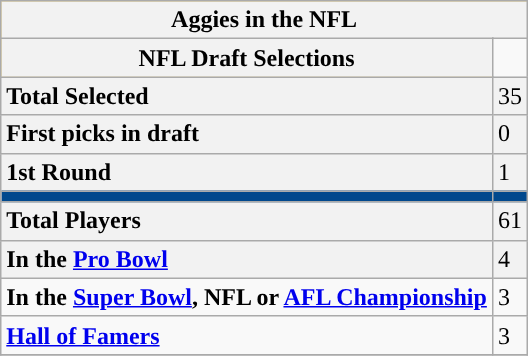<table class="wikitable floatright">
<tr style="background: #FFBC00;" align=center>
<th colspan="6"><strong>Aggies in the NFL</strong></th>
</tr>
<tr style="background: #FFBC00;" align=center>
<th>NFL Draft Selections</th>
</tr>
<tr style="background: #F2F2F2;">
<td colspan="4"><strong>Total Selected</strong></td>
<td>35</td>
</tr>
<tr style="background: #F2F2F2;">
<td colspan="4"><strong>First picks in draft</strong></td>
<td>0</td>
</tr>
<tr style="background: #F2F2F2;">
<td colspan="4"><strong>1st Round</strong></td>
<td>1</td>
</tr>
<tr style="background: #00488D;" align=center>
<td colspan="4"></td>
<td></td>
</tr>
<tr style="background: #F2F2F2;">
<td colspan="4"><strong>Total Players</strong></td>
<td>61</td>
</tr>
<tr style="background: #F2F2F2;">
<td colspan="4"><strong>In the <a href='#'>Pro Bowl</a></strong></td>
<td>4</td>
</tr>
<tr style="background: ##F2F2F2;">
<td colspan="4"><strong>In the <a href='#'>Super Bowl</a>, NFL or <a href='#'>AFL Championship</a></strong></td>
<td>3</td>
</tr>
<tr style="background: ##F2F2F2;">
<td colspan="4"><strong><a href='#'>Hall of Famers</a></strong></td>
<td>3</td>
</tr>
<tr>
</tr>
</table>
